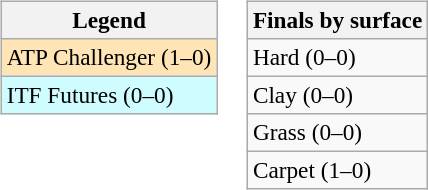<table>
<tr valign=top>
<td><br><table class=wikitable style=font-size:97%>
<tr>
<th>Legend</th>
</tr>
<tr bgcolor=moccasin>
<td>ATP Challenger (1–0)</td>
</tr>
<tr bgcolor=cffcff>
<td>ITF Futures (0–0)</td>
</tr>
</table>
</td>
<td><br><table class=wikitable style=font-size:97%>
<tr>
<th>Finals by surface</th>
</tr>
<tr>
<td>Hard (0–0)</td>
</tr>
<tr>
<td>Clay (0–0)</td>
</tr>
<tr>
<td>Grass (0–0)</td>
</tr>
<tr>
<td>Carpet (1–0)</td>
</tr>
</table>
</td>
</tr>
</table>
